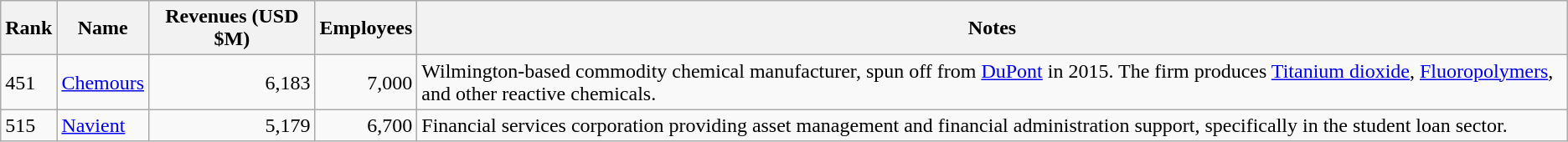<table class="wikitable sortable">
<tr>
<th>Rank</th>
<th>Name</th>
<th>Revenues (USD $M)</th>
<th>Employees</th>
<th>Notes</th>
</tr>
<tr>
<td>451</td>
<td><a href='#'>Chemours</a></td>
<td align="right">6,183</td>
<td align="right">7,000</td>
<td>Wilmington-based commodity chemical manufacturer, spun off from <a href='#'>DuPont</a> in 2015. The firm produces <a href='#'>Titanium dioxide</a>, <a href='#'>Fluoropolymers</a>, and other reactive chemicals.</td>
</tr>
<tr>
<td>515</td>
<td><a href='#'>Navient</a></td>
<td align="right">5,179</td>
<td align="right">6,700</td>
<td>Financial services corporation providing asset management and financial administration support, specifically in the student loan sector.</td>
</tr>
</table>
